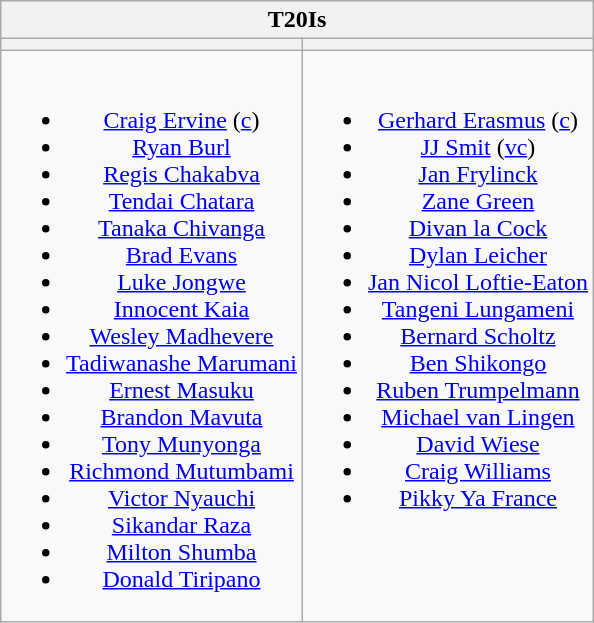<table class="wikitable" style="text-align:center; margin:auto">
<tr>
<th colspan=2>T20Is</th>
</tr>
<tr>
<th></th>
<th></th>
</tr>
<tr style="vertical-align:top">
<td><br><ul><li><a href='#'>Craig Ervine</a> (<a href='#'>c</a>)</li><li><a href='#'>Ryan Burl</a></li><li><a href='#'>Regis Chakabva</a></li><li><a href='#'>Tendai Chatara</a></li><li><a href='#'>Tanaka Chivanga</a></li><li><a href='#'>Brad Evans</a></li><li><a href='#'>Luke Jongwe</a></li><li><a href='#'>Innocent Kaia</a></li><li><a href='#'>Wesley Madhevere</a></li><li><a href='#'>Tadiwanashe Marumani</a></li><li><a href='#'>Ernest Masuku</a></li><li><a href='#'>Brandon Mavuta</a></li><li><a href='#'>Tony Munyonga</a></li><li><a href='#'>Richmond Mutumbami</a></li><li><a href='#'>Victor Nyauchi</a></li><li><a href='#'>Sikandar Raza</a></li><li><a href='#'>Milton Shumba</a></li><li><a href='#'>Donald Tiripano</a></li></ul></td>
<td><br><ul><li><a href='#'>Gerhard Erasmus</a> (<a href='#'>c</a>)</li><li><a href='#'>JJ Smit</a> (<a href='#'>vc</a>)</li><li><a href='#'>Jan Frylinck</a></li><li><a href='#'>Zane Green</a></li><li><a href='#'>Divan la Cock</a></li><li><a href='#'>Dylan Leicher</a></li><li><a href='#'>Jan Nicol Loftie-Eaton</a></li><li><a href='#'>Tangeni Lungameni</a></li><li><a href='#'>Bernard Scholtz</a></li><li><a href='#'>Ben Shikongo</a></li><li><a href='#'>Ruben Trumpelmann</a></li><li><a href='#'>Michael van Lingen</a></li><li><a href='#'>David Wiese</a></li><li><a href='#'>Craig Williams</a></li><li><a href='#'>Pikky Ya France</a></li></ul></td>
</tr>
</table>
